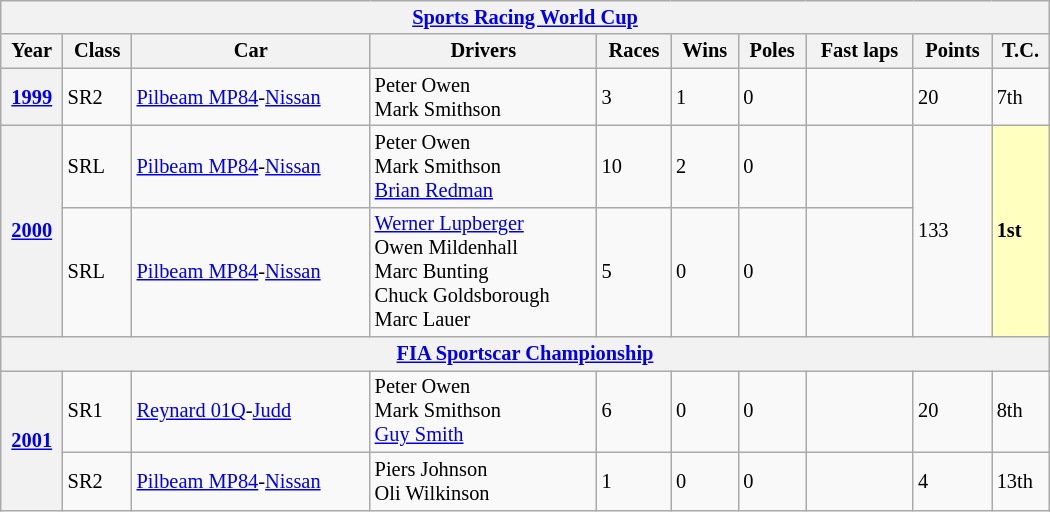<table class="wikitable" style="font-size:85%; width:700px">
<tr>
<th colspan=10><a href='#'>Sports Racing World Cup</a></th>
</tr>
<tr>
<th>Year</th>
<th>Class</th>
<th>Car</th>
<th>Drivers</th>
<th>Races</th>
<th>Wins</th>
<th>Poles</th>
<th>Fast laps</th>
<th>Points</th>
<th>T.C.</th>
</tr>
<tr>
<th><a href='#'>1999</a></th>
<td>SR2</td>
<td><a href='#'>Pilbeam MP84</a>-<a href='#'>Nissan</a></td>
<td> Peter Owen<br> Mark Smithson</td>
<td>3</td>
<td>1</td>
<td>0</td>
<td></td>
<td>20</td>
<td>7th</td>
</tr>
<tr>
<th rowspan=2><a href='#'>2000</a></th>
<td>SRL</td>
<td><a href='#'>Pilbeam MP84</a>-<a href='#'>Nissan</a></td>
<td> Peter Owen<br> Mark Smithson<br> <a href='#'>Brian Redman</a></td>
<td>10</td>
<td>2</td>
<td>0</td>
<td></td>
<td rowspan=2>133</td>
<td rowspan=2 style="background:#FFFFBF;"><strong>1st</strong></td>
</tr>
<tr>
<td>SRL</td>
<td><a href='#'>Pilbeam MP84</a>-<a href='#'>Nissan</a></td>
<td> <a href='#'>Werner Lupberger</a><br> Owen Mildenhall<br> Marc Bunting<br> Chuck Goldsborough<br> Marc Lauer</td>
<td>5</td>
<td>0</td>
<td>0</td>
<td></td>
</tr>
<tr>
<th colspan=10><a href='#'>FIA Sportscar Championship</a></th>
</tr>
<tr>
<th rowspan=2><a href='#'>2001</a></th>
<td>SR1</td>
<td><a href='#'>Reynard 01Q</a>-<a href='#'>Judd</a></td>
<td> Peter Owen<br> Mark Smithson<br> <a href='#'>Guy Smith</a></td>
<td>6</td>
<td>0</td>
<td>0</td>
<td></td>
<td>20</td>
<td>8th</td>
</tr>
<tr>
<td>SR2</td>
<td><a href='#'>Pilbeam MP84</a>-<a href='#'>Nissan</a></td>
<td> Piers Johnson<br> Oli Wilkinson</td>
<td>1</td>
<td>0</td>
<td>0</td>
<td></td>
<td>4</td>
<td>13th</td>
</tr>
</table>
